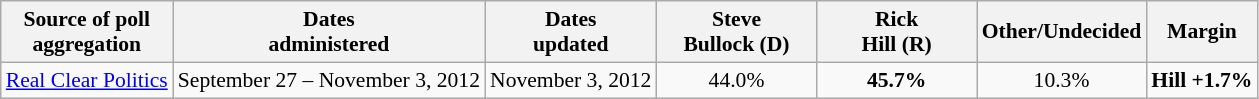<table class="wikitable sortable" style="text-align:center;font-size:90%;line-height:17px">
<tr>
<th>Source of poll<br>aggregation</th>
<th>Dates<br>administered</th>
<th>Dates<br>updated</th>
<th style="width:100px;">Steve<br>Bullock (D)</th>
<th style="width:100px;">Rick<br>Hill (R)</th>
<th style="width:100px;">Other/Undecided<br></th>
<th>Margin</th>
</tr>
<tr>
<td><a href='#'>Real Clear Politics</a></td>
<td>September 27 – November 3, 2012</td>
<td>November 3, 2012</td>
<td>44.0%</td>
<td><strong>45.7%</strong></td>
<td>10.3%</td>
<td><strong>Hill +1.7%</strong></td>
</tr>
</table>
